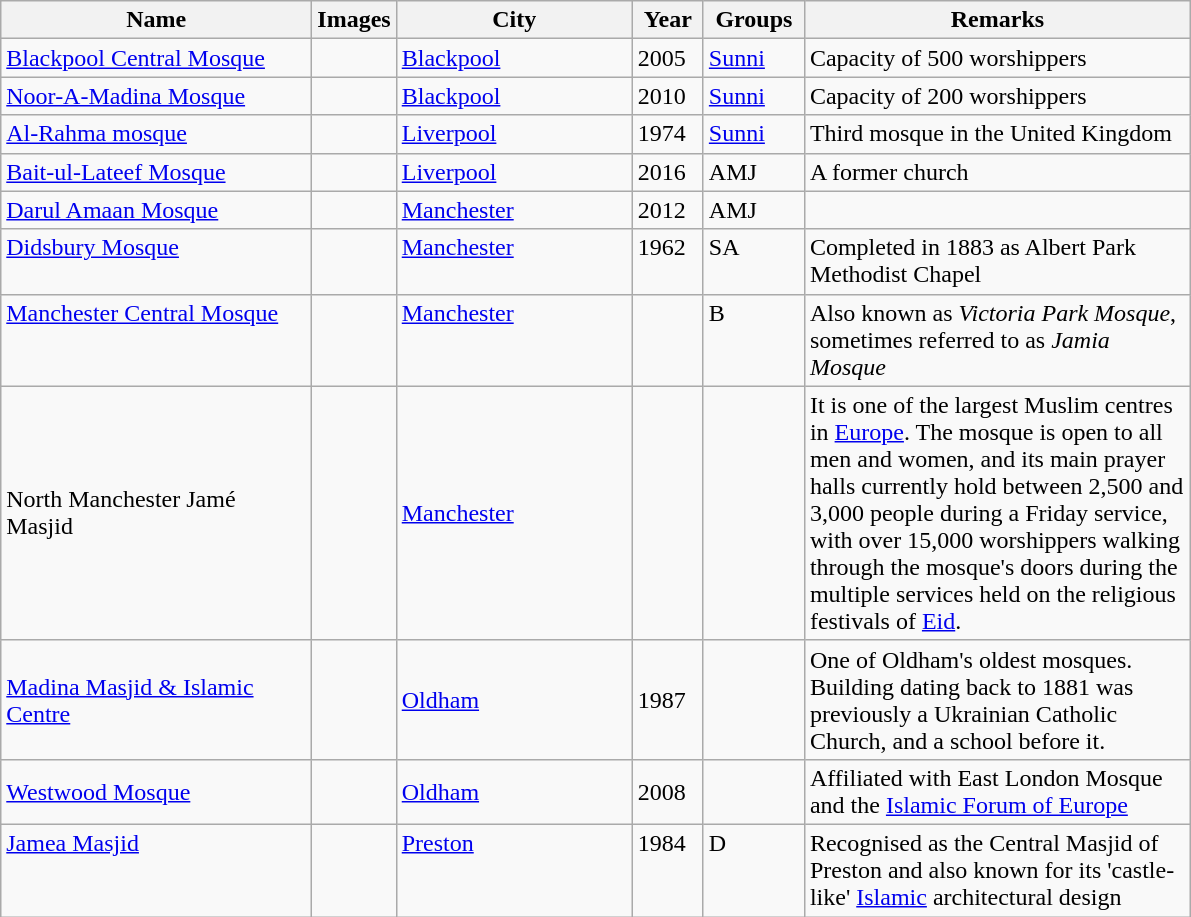<table class="wikitable sortable">
<tr>
<th width="200" align="left">Name</th>
<th align="center" class="unsortable">Images</th>
<th width="150" align="left">City</th>
<th width="40" align="left">Year</th>
<th width="60" align="left">Groups</th>
<th width="250" align="left" class="unsortable">Remarks</th>
</tr>
<tr valign=top>
<td><a href='#'>Blackpool Central Mosque</a><br></td>
<td></td>
<td><a href='#'>Blackpool</a></td>
<td>2005</td>
<td><a href='#'>Sunni</a></td>
<td>Capacity of 500 worshippers</td>
</tr>
<tr valign=top>
<td><a href='#'>Noor-A-Madina Mosque</a></td>
<td></td>
<td><a href='#'>Blackpool</a></td>
<td>2010</td>
<td><a href='#'>Sunni</a></td>
<td>Capacity of 200 worshippers</td>
</tr>
<tr valign=top>
<td><a href='#'>Al-Rahma mosque</a></td>
<td></td>
<td><a href='#'>Liverpool</a></td>
<td>1974</td>
<td><a href='#'>Sunni</a></td>
<td>Third mosque in the United Kingdom</td>
</tr>
<tr>
<td><a href='#'>Bait-ul-Lateef Mosque</a></td>
<td></td>
<td><a href='#'>Liverpool</a></td>
<td>2016</td>
<td>AMJ</td>
<td>A former church</td>
</tr>
<tr>
<td><a href='#'>Darul Amaan Mosque</a></td>
<td></td>
<td><a href='#'>Manchester</a></td>
<td>2012</td>
<td>AMJ</td>
<td></td>
</tr>
<tr valign="top">
<td><a href='#'>Didsbury Mosque</a></td>
<td></td>
<td><a href='#'>Manchester</a></td>
<td>1962</td>
<td>SA</td>
<td>Completed in 1883 as Albert Park Methodist Chapel</td>
</tr>
<tr valign=top>
<td><a href='#'>Manchester Central Mosque</a></td>
<td></td>
<td><a href='#'>Manchester</a></td>
<td></td>
<td>B</td>
<td>Also known as <em>Victoria Park Mosque</em>, sometimes referred to as <em>Jamia Mosque</em></td>
</tr>
<tr>
<td>North Manchester Jamé Masjid</td>
<td></td>
<td><a href='#'>Manchester</a></td>
<td></td>
<td></td>
<td>It is one of the largest Muslim centres in <a href='#'>Europe</a>. The mosque is open to all men and women, and its main prayer halls currently hold between 2,500 and 3,000 people during a Friday service, with over 15,000 worshippers walking through the mosque's doors during the multiple services held on the religious festivals of <a href='#'>Eid</a>.</td>
</tr>
<tr>
<td><a href='#'>Madina Masjid & Islamic Centre</a></td>
<td></td>
<td><a href='#'>Oldham</a></td>
<td>1987</td>
<td></td>
<td>One of Oldham's oldest mosques. Building dating back to 1881 was previously a Ukrainian Catholic Church, and a school before it.</td>
</tr>
<tr>
<td><a href='#'>Westwood Mosque</a><br></td>
<td></td>
<td><a href='#'>Oldham</a></td>
<td>2008</td>
<td></td>
<td>Affiliated with East London Mosque and the <a href='#'>Islamic Forum of Europe</a></td>
</tr>
<tr valign="top">
<td><a href='#'>Jamea Masjid</a></td>
<td></td>
<td><a href='#'>Preston</a></td>
<td>1984</td>
<td>D</td>
<td>Recognised as the Central Masjid of Preston and also known for its 'castle-like' <a href='#'>Islamic</a> architectural design</td>
</tr>
</table>
